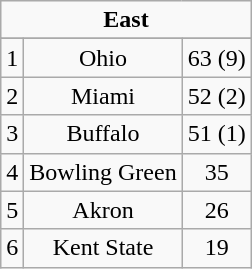<table class="wikitable" style="display: inline-table;">
<tr align="center">
<td align="center" Colspan="3"><strong>East</strong></td>
</tr>
<tr align="center">
</tr>
<tr align="center">
<td>1</td>
<td>Ohio</td>
<td>63 (9)</td>
</tr>
<tr align="center">
<td>2</td>
<td>Miami</td>
<td>52 (2)</td>
</tr>
<tr align="center">
<td>3</td>
<td>Buffalo</td>
<td>51 (1)</td>
</tr>
<tr align="center">
<td>4</td>
<td>Bowling Green</td>
<td>35</td>
</tr>
<tr align="center">
<td>5</td>
<td>Akron</td>
<td>26</td>
</tr>
<tr align="center">
<td>6</td>
<td>Kent State</td>
<td>19</td>
</tr>
</table>
